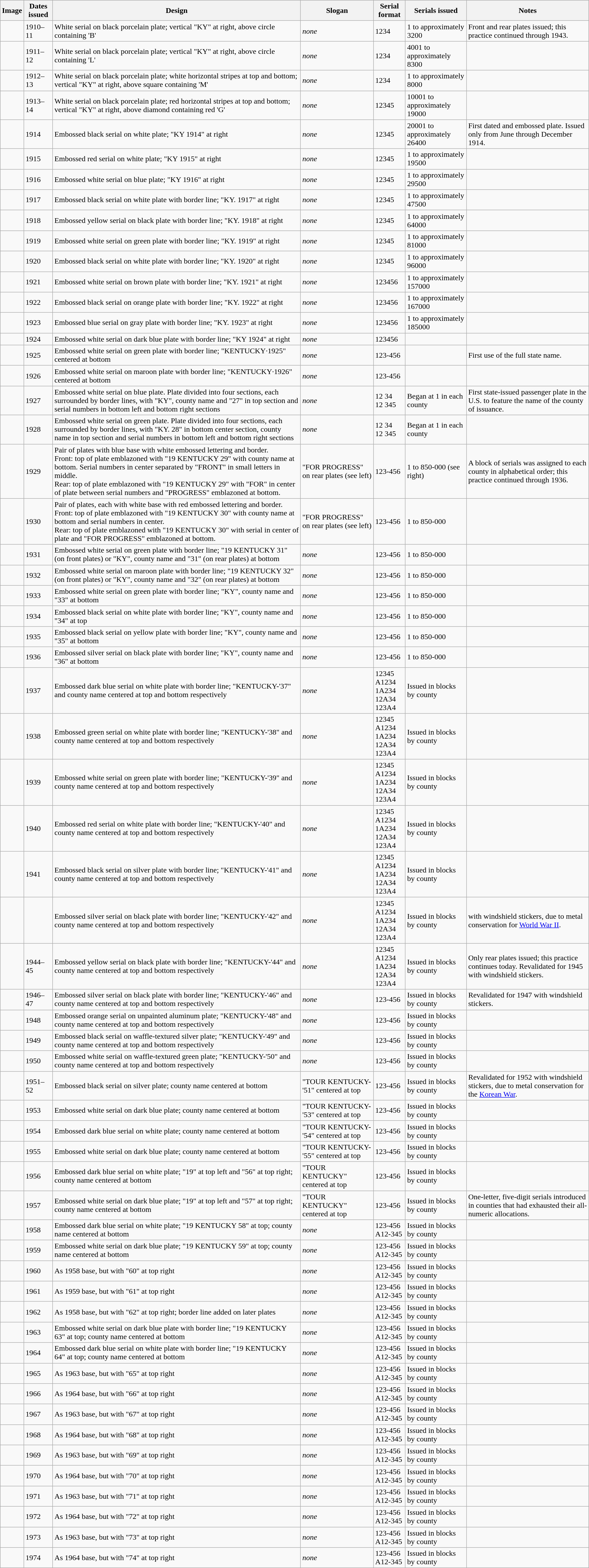<table class="wikitable">
<tr>
<th>Image</th>
<th>Dates issued</th>
<th>Design</th>
<th>Slogan</th>
<th>Serial format</th>
<th>Serials issued</th>
<th>Notes</th>
</tr>
<tr>
<td></td>
<td>1910–11</td>
<td>White serial on black porcelain plate; vertical "KY" at right, above circle containing 'B'</td>
<td><em>none</em></td>
<td>1234</td>
<td>1 to approximately 3200</td>
<td>Front and rear plates issued; this practice continued through 1943.</td>
</tr>
<tr>
<td></td>
<td>1911–12</td>
<td>White serial on black porcelain plate; vertical "KY" at right, above circle containing 'L'</td>
<td><em>none</em></td>
<td>1234</td>
<td>4001 to approximately 8300</td>
<td></td>
</tr>
<tr>
<td></td>
<td>1912–13</td>
<td>White serial on black porcelain plate; white horizontal stripes at top and bottom; vertical "KY" at right, above square containing 'M'</td>
<td><em>none</em></td>
<td>1234</td>
<td>1 to approximately 8000</td>
<td></td>
</tr>
<tr>
<td></td>
<td>1913–14</td>
<td>White serial on black porcelain plate; red horizontal stripes at top and bottom; vertical "KY" at right, above diamond containing red 'G'</td>
<td><em>none</em></td>
<td>12345</td>
<td>10001 to approximately 19000</td>
<td></td>
</tr>
<tr>
<td></td>
<td>1914</td>
<td>Embossed black serial on white plate; "KY 1914" at right</td>
<td><em>none</em></td>
<td>12345</td>
<td>20001 to approximately 26400</td>
<td>First dated and embossed plate. Issued only from June through December 1914.</td>
</tr>
<tr>
<td></td>
<td>1915</td>
<td>Embossed red serial on white plate; "KY 1915" at right</td>
<td><em>none</em></td>
<td>12345</td>
<td>1 to approximately 19500</td>
<td></td>
</tr>
<tr>
<td></td>
<td>1916</td>
<td>Embossed white serial on blue plate; "KY 1916" at right</td>
<td><em>none</em></td>
<td>12345</td>
<td>1 to approximately 29500</td>
<td></td>
</tr>
<tr>
<td></td>
<td>1917</td>
<td>Embossed black serial on white plate with border line; "KY. 1917" at right</td>
<td><em>none</em></td>
<td>12345</td>
<td>1 to approximately 47500</td>
<td></td>
</tr>
<tr>
<td></td>
<td>1918</td>
<td>Embossed yellow serial on black plate with border line; "KY. 1918" at right</td>
<td><em>none</em></td>
<td>12345</td>
<td>1 to approximately 64000</td>
<td></td>
</tr>
<tr>
<td></td>
<td>1919</td>
<td>Embossed white serial on green plate with border line; "KY. 1919" at right</td>
<td><em>none</em></td>
<td>12345</td>
<td>1 to approximately 81000</td>
<td></td>
</tr>
<tr>
<td></td>
<td>1920</td>
<td>Embossed black serial on white plate with border line; "KY. 1920" at right</td>
<td><em>none</em></td>
<td>12345</td>
<td>1 to approximately 96000</td>
<td></td>
</tr>
<tr>
<td></td>
<td>1921</td>
<td>Embossed white serial on brown plate with border line; "KY. 1921" at right</td>
<td><em>none</em></td>
<td>123456</td>
<td>1 to approximately 157000</td>
<td></td>
</tr>
<tr>
<td></td>
<td>1922</td>
<td>Embossed black serial on orange plate with border line; "KY. 1922" at right</td>
<td><em>none</em></td>
<td>123456</td>
<td>1 to approximately 167000</td>
<td></td>
</tr>
<tr>
<td></td>
<td>1923</td>
<td>Embossed blue serial on gray plate with border line; "KY. 1923" at right</td>
<td><em>none</em></td>
<td>123456</td>
<td>1 to approximately 185000</td>
<td></td>
</tr>
<tr>
<td></td>
<td>1924</td>
<td>Embossed white serial on dark blue plate with border line; "KY 1924" at right</td>
<td><em>none</em></td>
<td>123456</td>
<td></td>
<td></td>
</tr>
<tr>
<td></td>
<td>1925</td>
<td>Embossed white serial on green plate with border line; "KENTUCKY·1925" centered at bottom</td>
<td><em>none</em></td>
<td>123-456</td>
<td></td>
<td>First use of the full state name.</td>
</tr>
<tr>
<td></td>
<td>1926</td>
<td>Embossed white serial on maroon plate with border line; "KENTUCKY·1926" centered at bottom</td>
<td><em>none</em></td>
<td>123-456</td>
<td></td>
<td></td>
</tr>
<tr>
<td></td>
<td>1927</td>
<td>Embossed white serial on blue plate. Plate divided into four sections, each surrounded by border lines, with "KY", county name and "27" in top section and serial numbers in bottom left and bottom right sections</td>
<td><em>none</em></td>
<td>12 34<br>12 345</td>
<td>Began at 1 in each county</td>
<td>First state-issued passenger plate in the U.S. to feature the name of the county of issuance.</td>
</tr>
<tr>
<td></td>
<td>1928</td>
<td>Embossed white serial on green plate. Plate divided into four sections, each surrounded by border lines, with "KY. 28" in bottom center section, county name in top section and serial numbers in bottom left and bottom right sections</td>
<td><em>none</em></td>
<td>12 34<br>12 345</td>
<td>Began at 1 in each county</td>
<td></td>
</tr>
<tr>
<td> </td>
<td>1929</td>
<td>Pair of plates with blue base with white embossed lettering and border.<br>Front: top of plate emblazoned with "19 KENTUCKY 29" with county name at bottom. Serial numbers in center separated by "FRONT" in small letters in middle.<br>Rear: top of plate emblazoned with "19 KENTUCKY 29" with "FOR" in center of plate between serial numbers and "PROGRESS" emblazoned at bottom.</td>
<td>"FOR PROGRESS" on rear plates (see left)</td>
<td>123-456</td>
<td>1 to 850-000 (see right)</td>
<td>A block of serials was assigned to each county in alphabetical order; this practice continued through 1936.</td>
</tr>
<tr>
<td> </td>
<td>1930</td>
<td>Pair of plates, each with white base with red embossed lettering and border.<br>Front: top of plate emblazoned with "19 KENTUCKY 30" with county name at bottom and serial numbers in center.<br>Rear: top of plate emblazoned with "19 KENTUCKY 30" with serial in center of plate and "FOR PROGRESS" emblazoned at bottom.</td>
<td>"FOR PROGRESS" on rear plates (see left)</td>
<td>123-456</td>
<td>1 to 850-000</td>
<td></td>
</tr>
<tr>
<td></td>
<td>1931</td>
<td>Embossed white serial on green plate with border line; "19 KENTUCKY 31" (on front plates) or "KY", county name and "31" (on rear plates) at bottom</td>
<td><em>none</em></td>
<td>123-456</td>
<td>1 to 850-000</td>
<td></td>
</tr>
<tr>
<td> </td>
<td>1932</td>
<td>Embossed white serial on maroon plate with border line; "19 KENTUCKY 32" (on front plates) or "KY", county name and "32" (on rear plates) at bottom</td>
<td><em>none</em></td>
<td>123-456</td>
<td>1 to 850-000</td>
<td></td>
</tr>
<tr>
<td></td>
<td>1933</td>
<td>Embossed white serial on green plate with border line; "KY", county name and "33" at bottom</td>
<td><em>none</em></td>
<td>123-456</td>
<td>1 to 850-000</td>
<td></td>
</tr>
<tr>
<td></td>
<td>1934</td>
<td>Embossed black serial on white plate with border line; "KY", county name and "34" at top</td>
<td><em>none</em></td>
<td>123-456</td>
<td>1 to 850-000</td>
<td></td>
</tr>
<tr>
<td></td>
<td>1935</td>
<td>Embossed black serial on yellow plate with border line; "KY", county name and "35" at bottom</td>
<td><em>none</em></td>
<td>123-456</td>
<td>1 to 850-000</td>
<td></td>
</tr>
<tr>
<td></td>
<td>1936</td>
<td>Embossed silver serial on black plate with border line; "KY", county name and "36" at bottom</td>
<td><em>none</em></td>
<td>123-456</td>
<td>1 to 850-000</td>
<td></td>
</tr>
<tr>
<td></td>
<td>1937</td>
<td>Embossed dark blue serial on white plate with border line; "KENTUCKY-'37" and county name centered at top and bottom respectively</td>
<td><em>none</em></td>
<td>12345<br>A1234<br>1A234<br>12A34<br>123A4</td>
<td>Issued in blocks by county</td>
<td></td>
</tr>
<tr>
<td></td>
<td>1938</td>
<td>Embossed green serial on white plate with border line; "KENTUCKY-'38" and county name centered at top and bottom respectively</td>
<td><em>none</em></td>
<td>12345<br>A1234<br>1A234<br>12A34<br>123A4</td>
<td>Issued in blocks by county</td>
<td></td>
</tr>
<tr>
<td></td>
<td>1939</td>
<td>Embossed white serial on green plate with border line; "KENTUCKY-'39" and county name centered at top and bottom respectively</td>
<td><em>none</em></td>
<td>12345<br>A1234<br>1A234<br>12A34<br>123A4</td>
<td>Issued in blocks by county</td>
<td></td>
</tr>
<tr>
<td></td>
<td>1940</td>
<td>Embossed red serial on white plate with border line; "KENTUCKY-'40" and county name centered at top and bottom respectively</td>
<td><em>none</em></td>
<td>12345<br>A1234<br>1A234<br>12A34<br>123A4</td>
<td>Issued in blocks by county</td>
<td></td>
</tr>
<tr>
<td></td>
<td>1941</td>
<td>Embossed black serial on silver plate with border line; "KENTUCKY-'41" and county name centered at top and bottom respectively</td>
<td><em>none</em></td>
<td>12345<br>A1234<br>1A234<br>12A34<br>123A4</td>
<td>Issued in blocks by county</td>
<td></td>
</tr>
<tr>
<td></td>
<td></td>
<td>Embossed silver serial on black plate with border line; "KENTUCKY-'42" and county name centered at top and bottom respectively</td>
<td><em>none</em></td>
<td>12345<br>A1234<br>1A234<br>12A34<br>123A4</td>
<td>Issued in blocks by county</td>
<td> with windshield stickers, due to metal conservation for <a href='#'>World War II</a>.</td>
</tr>
<tr>
<td></td>
<td>1944–45</td>
<td>Embossed yellow serial on black plate with border line; "KENTUCKY-'44" and county name centered at top and bottom respectively</td>
<td><em>none</em></td>
<td>12345<br>A1234<br>1A234<br>12A34<br>123A4</td>
<td>Issued in blocks by county</td>
<td>Only rear plates issued; this practice continues today. Revalidated for 1945 with windshield stickers.</td>
</tr>
<tr>
<td></td>
<td>1946–47</td>
<td>Embossed silver serial on black plate with border line; "KENTUCKY-'46" and county name centered at top and bottom respectively</td>
<td><em>none</em></td>
<td>123-456</td>
<td>Issued in blocks by county</td>
<td>Revalidated for 1947 with windshield stickers.</td>
</tr>
<tr>
<td></td>
<td>1948</td>
<td>Embossed orange serial on unpainted aluminum plate; "KENTUCKY-'48" and county name centered at top and bottom respectively</td>
<td><em>none</em></td>
<td>123-456</td>
<td>Issued in blocks by county</td>
<td></td>
</tr>
<tr>
<td></td>
<td>1949</td>
<td>Embossed black serial on waffle-textured silver plate; "KENTUCKY-'49" and county name centered at top and bottom respectively</td>
<td><em>none</em></td>
<td>123-456</td>
<td>Issued in blocks by county</td>
<td></td>
</tr>
<tr>
<td></td>
<td>1950</td>
<td>Embossed white serial on waffle-textured green plate; "KENTUCKY-'50" and county name centered at top and bottom respectively</td>
<td><em>none</em></td>
<td>123-456</td>
<td>Issued in blocks by county</td>
<td></td>
</tr>
<tr>
<td></td>
<td>1951–52</td>
<td>Embossed black serial on silver plate; county name centered at bottom</td>
<td>"TOUR KENTUCKY-'51" centered at top</td>
<td>123-456</td>
<td>Issued in blocks by county</td>
<td>Revalidated for 1952 with windshield stickers, due to metal conservation for the <a href='#'>Korean War</a>.</td>
</tr>
<tr>
<td></td>
<td>1953</td>
<td>Embossed white serial on dark blue plate; county name centered at bottom</td>
<td>"TOUR KENTUCKY-'53" centered at top</td>
<td>123-456</td>
<td>Issued in blocks by county</td>
<td></td>
</tr>
<tr>
<td></td>
<td>1954</td>
<td>Embossed dark blue serial on white plate; county name centered at bottom</td>
<td>"TOUR KENTUCKY-'54" centered at top</td>
<td>123-456</td>
<td>Issued in blocks by county</td>
<td></td>
</tr>
<tr>
<td></td>
<td>1955</td>
<td>Embossed white serial on dark blue plate; county name centered at bottom</td>
<td>"TOUR KENTUCKY-'55" centered at top</td>
<td>123-456</td>
<td>Issued in blocks by county</td>
<td></td>
</tr>
<tr>
<td></td>
<td>1956</td>
<td>Embossed dark blue serial on white plate; "19" at top left and "56" at top right; county name centered at bottom</td>
<td>"TOUR KENTUCKY" centered at top</td>
<td>123-456</td>
<td>Issued in blocks by county</td>
<td></td>
</tr>
<tr>
<td></td>
<td>1957</td>
<td>Embossed white serial on dark blue plate; "19" at top left and "57" at top right; county name centered at bottom</td>
<td>"TOUR KENTUCKY" centered at top</td>
<td>123-456<br></td>
<td>Issued in blocks by county</td>
<td>One-letter, five-digit serials introduced in counties that had exhausted their all-numeric allocations.</td>
</tr>
<tr>
<td></td>
<td>1958</td>
<td>Embossed dark blue serial on white plate; "19 KENTUCKY 58" at top; county name centered at bottom</td>
<td><em>none</em></td>
<td>123-456<br>A12-345</td>
<td>Issued in blocks by county</td>
<td></td>
</tr>
<tr>
<td></td>
<td>1959</td>
<td>Embossed white serial on dark blue plate; "19 KENTUCKY 59" at top; county name centered at bottom</td>
<td><em>none</em></td>
<td>123-456<br>A12-345</td>
<td>Issued in blocks by county</td>
<td></td>
</tr>
<tr>
<td></td>
<td>1960</td>
<td>As 1958 base, but with "60" at top right</td>
<td><em>none</em></td>
<td>123-456<br>A12-345</td>
<td>Issued in blocks by county</td>
<td></td>
</tr>
<tr>
<td></td>
<td>1961</td>
<td>As 1959 base, but with "61" at top right</td>
<td><em>none</em></td>
<td>123-456<br>A12-345</td>
<td>Issued in blocks by county</td>
<td></td>
</tr>
<tr>
<td></td>
<td>1962</td>
<td>As 1958 base, but with "62" at top right; border line added on later plates</td>
<td><em>none</em></td>
<td>123-456<br>A12-345</td>
<td>Issued in blocks by county</td>
<td></td>
</tr>
<tr>
<td></td>
<td>1963</td>
<td>Embossed white serial on dark blue plate with border line; "19 KENTUCKY 63" at top; county name centered at bottom</td>
<td><em>none</em></td>
<td>123-456<br>A12-345</td>
<td>Issued in blocks by county</td>
<td></td>
</tr>
<tr>
<td></td>
<td>1964</td>
<td>Embossed dark blue serial on white plate with border line; "19 KENTUCKY 64" at top; county name centered at bottom</td>
<td><em>none</em></td>
<td>123-456<br>A12-345</td>
<td>Issued in blocks by county</td>
<td></td>
</tr>
<tr>
<td></td>
<td>1965</td>
<td>As 1963 base, but with "65" at top right</td>
<td><em>none</em></td>
<td>123-456<br>A12-345</td>
<td>Issued in blocks by county</td>
<td></td>
</tr>
<tr>
<td></td>
<td>1966</td>
<td>As 1964 base, but with "66" at top right</td>
<td><em>none</em></td>
<td>123-456<br>A12-345</td>
<td>Issued in blocks by county</td>
<td></td>
</tr>
<tr>
<td></td>
<td>1967</td>
<td>As 1963 base, but with "67" at top right</td>
<td><em>none</em></td>
<td>123-456<br>A12-345</td>
<td>Issued in blocks by county</td>
<td></td>
</tr>
<tr>
<td></td>
<td>1968</td>
<td>As 1964 base, but with "68" at top right</td>
<td><em>none</em></td>
<td>123-456<br>A12-345</td>
<td>Issued in blocks by county</td>
<td></td>
</tr>
<tr>
<td></td>
<td>1969</td>
<td>As 1963 base, but with "69" at top right</td>
<td><em>none</em></td>
<td>123-456<br>A12-345</td>
<td>Issued in blocks by county</td>
<td></td>
</tr>
<tr>
<td></td>
<td>1970</td>
<td>As 1964 base, but with "70" at top right</td>
<td><em>none</em></td>
<td>123-456<br>A12-345</td>
<td>Issued in blocks by county</td>
<td></td>
</tr>
<tr>
<td></td>
<td>1971</td>
<td>As 1963 base, but with "71" at top right</td>
<td><em>none</em></td>
<td>123-456<br>A12-345</td>
<td>Issued in blocks by county</td>
<td></td>
</tr>
<tr>
<td></td>
<td>1972</td>
<td>As 1964 base, but with "72" at top right</td>
<td><em>none</em></td>
<td>123-456<br>A12-345</td>
<td>Issued in blocks by county</td>
<td></td>
</tr>
<tr>
<td></td>
<td>1973</td>
<td>As 1963 base, but with "73" at top right</td>
<td><em>none</em></td>
<td>123-456<br>A12-345</td>
<td>Issued in blocks by county</td>
<td></td>
</tr>
<tr>
<td></td>
<td>1974</td>
<td>As 1964 base, but with "74" at top right</td>
<td><em>none</em></td>
<td>123-456<br>A12-345</td>
<td>Issued in blocks by county</td>
<td></td>
</tr>
</table>
